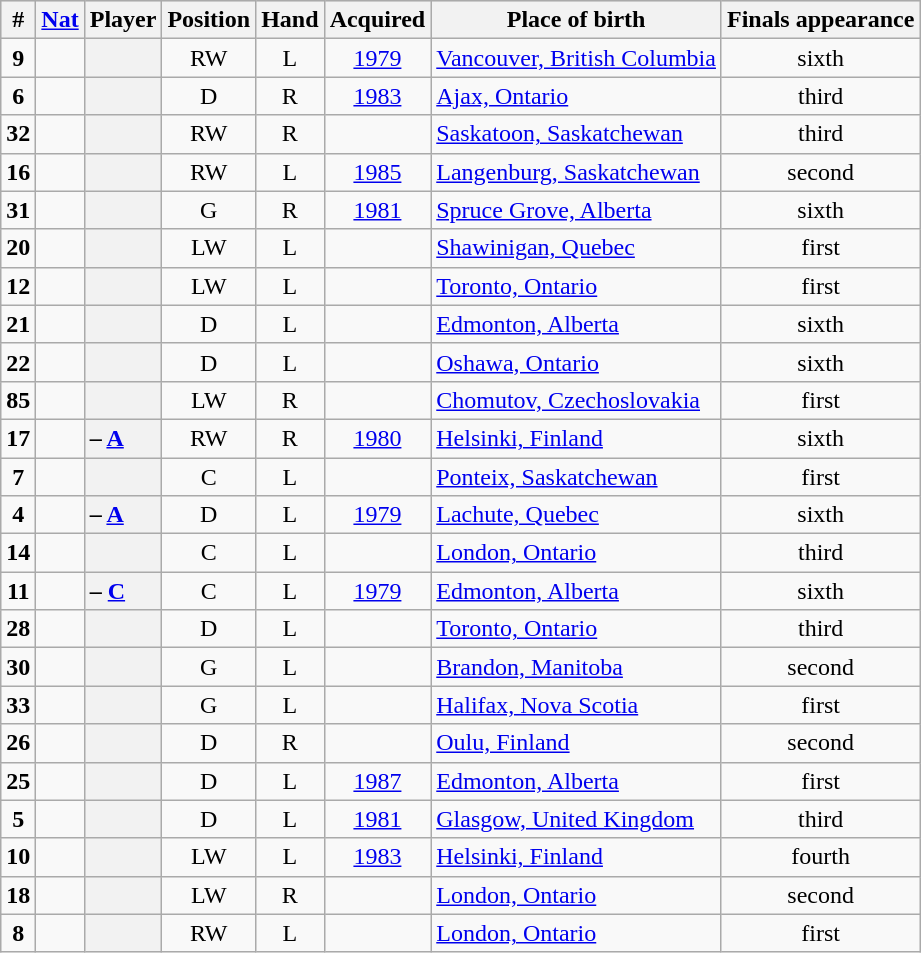<table class="sortable wikitable plainrowheaders" style="text-align:center;">
<tr style="background:#ddd;">
<th scope="col">#</th>
<th scope="col"><a href='#'>Nat</a></th>
<th scope="col">Player</th>
<th scope="col">Position</th>
<th scope="col">Hand</th>
<th scope="col">Acquired</th>
<th scope="col" class="unsortable">Place of birth</th>
<th scope="col" class="unsortable">Finals appearance</th>
</tr>
<tr>
<td><strong>9</strong></td>
<td></td>
<th scope="row" style="text-align:left;"></th>
<td>RW</td>
<td>L</td>
<td><a href='#'>1979</a></td>
<td style="text-align:left;"><a href='#'>Vancouver, British Columbia</a></td>
<td>sixth </td>
</tr>
<tr>
<td><strong>6</strong></td>
<td></td>
<th scope="row" style="text-align:left;"></th>
<td>D</td>
<td>R</td>
<td><a href='#'>1983</a></td>
<td style="text-align:left;"><a href='#'>Ajax, Ontario</a></td>
<td>third </td>
</tr>
<tr>
<td><strong>32</strong></td>
<td></td>
<th scope="row" style="text-align:left;"></th>
<td>RW</td>
<td>R</td>
<td></td>
<td style="text-align:left;"><a href='#'>Saskatoon, Saskatchewan</a></td>
<td>third </td>
</tr>
<tr>
<td><strong>16</strong></td>
<td></td>
<th scope="row" style="text-align:left;"></th>
<td>RW</td>
<td>L</td>
<td><a href='#'>1985</a></td>
<td style="text-align:left;"><a href='#'>Langenburg, Saskatchewan</a></td>
<td>second </td>
</tr>
<tr>
<td><strong>31</strong></td>
<td></td>
<th scope="row" style="text-align:left;"></th>
<td>G</td>
<td>R</td>
<td><a href='#'>1981</a></td>
<td style="text-align:left;"><a href='#'>Spruce Grove, Alberta</a></td>
<td>sixth </td>
</tr>
<tr>
<td><strong>20</strong></td>
<td></td>
<th scope="row" style="text-align:left;"></th>
<td>LW</td>
<td>L</td>
<td></td>
<td style="text-align:left;"><a href='#'>Shawinigan, Quebec</a></td>
<td>first</td>
</tr>
<tr>
<td><strong>12</strong></td>
<td></td>
<th scope="row" style="text-align:left;"></th>
<td>LW</td>
<td>L</td>
<td></td>
<td style="text-align:left;"><a href='#'>Toronto, Ontario</a></td>
<td>first</td>
</tr>
<tr>
<td><strong>21</strong></td>
<td></td>
<th scope="row" style="text-align:left;"></th>
<td>D</td>
<td>L</td>
<td></td>
<td style="text-align:left;"><a href='#'>Edmonton, Alberta</a></td>
<td>sixth </td>
</tr>
<tr>
<td><strong>22</strong></td>
<td></td>
<th scope="row" style="text-align:left;"></th>
<td>D</td>
<td>L</td>
<td></td>
<td style="text-align:left;"><a href='#'>Oshawa, Ontario</a></td>
<td>sixth </td>
</tr>
<tr>
<td><strong>85</strong></td>
<td></td>
<th scope="row" style="text-align:left;"></th>
<td>LW</td>
<td>R</td>
<td></td>
<td style="text-align:left;"><a href='#'>Chomutov, Czechoslovakia</a></td>
<td>first</td>
</tr>
<tr>
<td><strong>17</strong></td>
<td></td>
<th scope="row" style="text-align:left;"> – <strong><a href='#'>A</a></strong></th>
<td>RW</td>
<td>R</td>
<td><a href='#'>1980</a></td>
<td style="text-align:left;"><a href='#'>Helsinki, Finland</a></td>
<td>sixth </td>
</tr>
<tr>
<td><strong>7</strong></td>
<td></td>
<th scope="row" style="text-align:left;"></th>
<td>C</td>
<td>L</td>
<td></td>
<td style="text-align:left;"><a href='#'>Ponteix, Saskatchewan</a></td>
<td>first</td>
</tr>
<tr>
<td><strong>4</strong></td>
<td></td>
<th scope="row" style="text-align:left;"> – <strong><a href='#'>A</a></strong></th>
<td>D</td>
<td>L</td>
<td><a href='#'>1979</a></td>
<td style="text-align:left;"><a href='#'>Lachute, Quebec</a></td>
<td>sixth </td>
</tr>
<tr>
<td><strong>14</strong></td>
<td></td>
<th scope="row" style="text-align:left;"></th>
<td>C</td>
<td>L</td>
<td></td>
<td style="text-align:left;"><a href='#'>London, Ontario</a></td>
<td>third </td>
</tr>
<tr>
<td><strong>11</strong></td>
<td></td>
<th scope="row" style="text-align:left;"> – <strong><a href='#'>C</a></strong></th>
<td>C</td>
<td>L</td>
<td><a href='#'>1979</a></td>
<td style="text-align:left;"><a href='#'>Edmonton, Alberta</a></td>
<td>sixth </td>
</tr>
<tr>
<td><strong>28</strong></td>
<td></td>
<th scope="row" style="text-align:left;"></th>
<td>D</td>
<td>L</td>
<td></td>
<td style="text-align:left;"><a href='#'>Toronto, Ontario</a></td>
<td>third </td>
</tr>
<tr>
<td><strong>30</strong></td>
<td></td>
<th scope="row" style="text-align:left;"></th>
<td>G</td>
<td>L</td>
<td></td>
<td style="text-align:left;"><a href='#'>Brandon, Manitoba</a></td>
<td>second </td>
</tr>
<tr>
<td><strong>33</strong></td>
<td></td>
<th scope="row" style="text-align:left;"></th>
<td>G</td>
<td>L</td>
<td></td>
<td style="text-align:left;"><a href='#'>Halifax, Nova Scotia</a></td>
<td>first </td>
</tr>
<tr>
<td><strong>26</strong></td>
<td></td>
<th scope="row" style="text-align:left;"></th>
<td>D</td>
<td>R</td>
<td></td>
<td style="text-align:left;"><a href='#'>Oulu, Finland</a></td>
<td>second </td>
</tr>
<tr>
<td><strong>25</strong></td>
<td></td>
<th scope="row" style="text-align:left;"></th>
<td>D</td>
<td>L</td>
<td><a href='#'>1987</a></td>
<td style="text-align:left;"><a href='#'>Edmonton, Alberta</a></td>
<td>first </td>
</tr>
<tr>
<td><strong>5</strong></td>
<td></td>
<th scope="row" style="text-align:left;"></th>
<td>D</td>
<td>L</td>
<td><a href='#'>1981</a></td>
<td style="text-align:left;"><a href='#'>Glasgow, United Kingdom</a></td>
<td>third </td>
</tr>
<tr>
<td><strong>10</strong></td>
<td></td>
<th scope="row" style="text-align:left;"></th>
<td>LW</td>
<td>L</td>
<td><a href='#'>1983</a></td>
<td style="text-align:left;"><a href='#'>Helsinki, Finland</a></td>
<td>fourth </td>
</tr>
<tr>
<td><strong>18</strong></td>
<td></td>
<th scope="row" style="text-align:left;"></th>
<td>LW</td>
<td>R</td>
<td></td>
<td style="text-align:left;"><a href='#'>London, Ontario</a></td>
<td>second </td>
</tr>
<tr>
<td><strong>8</strong></td>
<td></td>
<th scope="row" style="text-align:left;"></th>
<td>RW</td>
<td>L</td>
<td></td>
<td style="text-align:left;"><a href='#'>London, Ontario</a></td>
<td>first</td>
</tr>
</table>
